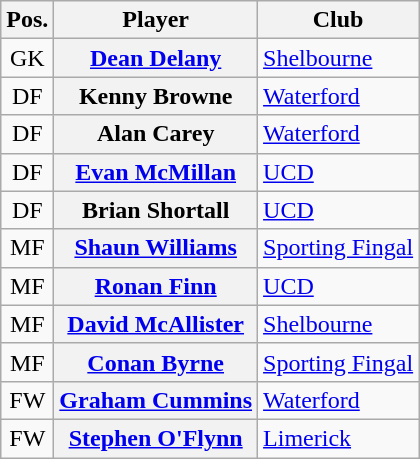<table class="wikitable plainrowheaders" style="text-align: left">
<tr>
<th scope=col>Pos.</th>
<th scope=col>Player</th>
<th scope=col>Club</th>
</tr>
<tr>
<td style=text-align:center>GK</td>
<th scope=row><a href='#'>Dean Delany</a> </th>
<td><a href='#'>Shelbourne</a></td>
</tr>
<tr>
<td style=text-align:center>DF</td>
<th scope=row>Kenny Browne </th>
<td><a href='#'>Waterford</a></td>
</tr>
<tr>
<td style=text-align:center>DF</td>
<th scope=row>Alan Carey </th>
<td><a href='#'>Waterford</a></td>
</tr>
<tr>
<td style=text-align:center>DF</td>
<th scope=row><a href='#'>Evan McMillan</a> </th>
<td><a href='#'>UCD</a></td>
</tr>
<tr>
<td style=text-align:center>DF</td>
<th scope=row>Brian Shortall </th>
<td><a href='#'>UCD</a></td>
</tr>
<tr>
<td style=text-align:center>MF</td>
<th scope=row><a href='#'>Shaun Williams</a> </th>
<td><a href='#'>Sporting Fingal</a></td>
</tr>
<tr>
<td style=text-align:center>MF</td>
<th scope=row><a href='#'>Ronan Finn</a> </th>
<td><a href='#'>UCD</a></td>
</tr>
<tr>
<td style=text-align:center>MF</td>
<th scope=row><a href='#'>David McAllister</a> </th>
<td><a href='#'>Shelbourne</a></td>
</tr>
<tr>
<td style=text-align:center>MF</td>
<th scope=row><a href='#'>Conan Byrne</a> </th>
<td><a href='#'>Sporting Fingal</a></td>
</tr>
<tr>
<td style=text-align:center>FW</td>
<th scope=row><a href='#'>Graham Cummins</a> </th>
<td><a href='#'>Waterford</a></td>
</tr>
<tr>
<td style=text-align:center>FW</td>
<th scope=row><a href='#'>Stephen O'Flynn</a> </th>
<td><a href='#'>Limerick</a></td>
</tr>
</table>
